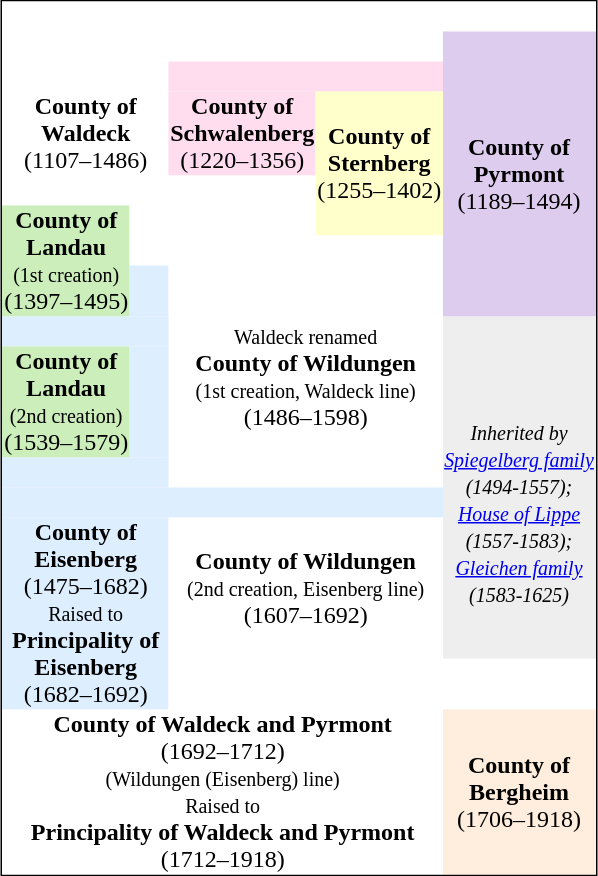<table align="center" style="border-spacing: 0px; border: 1px solid black; text-align: center;">
<tr>
<td colspan=5 style="background: #fff;">      </td>
</tr>
<tr>
<td colspan=4 style="background: #fff;">      </td>
<td colspan=1 rowspan="7" style="background: #dce;"><strong>County of<br>Pyrmont</strong><br>(1189–1494)</td>
</tr>
<tr>
<td colspan=2 style="background: #fff;">      </td>
<td colspan=2 style="background: #fde;">      </td>
</tr>
<tr>
<td colspan=2 style="background: #fff;"><strong>County of<br>Waldeck</strong><br>(1107–1486)<br></td>
<td colspan=1 style="background: #fde;"><strong>County of<br>Schwalenberg</strong><br>(1220–1356)<br></td>
<td colspan=1 rowspan="3"style="background: #ffc;"><strong>County of<br>Sternberg</strong><br>(1255–1402)<br></td>
</tr>
<tr>
<td colspan=3 style="background: #fff;">      </td>
</tr>
<tr>
<td colspan=1 rowspan="3" style="background: #ceb;"><strong>County of<br>Landau</strong><br><small>(1st creation)</small><br>(1397–1495)<br></td>
<td colspan=2 style="background: #fff;">      </td>
</tr>
<tr>
<td colspan=3 style="background: #fff;">      </td>
</tr>
<tr>
<td colspan=1 style="background: #def;">      </td>
<td colspan=2 rowspan="4" style="background: #fff;"><small>Waldeck renamed</small><br><strong>County of Wildungen</strong><br><small>(1st creation, Waldeck line)</small><br>(1486–1598)</td>
</tr>
<tr>
<td colspan=2 style="background: #def;">      </td>
<td colspan=1 rowspan="6" style="background: #eee;"><small><em>Inherited by<br><a href='#'>Spiegelberg family</a><br>(1494-1557);<br><a href='#'>House of Lippe</a><br>(1557-1583);<br><a href='#'>Gleichen family</a><br>(1583-1625)</em></small></td>
</tr>
<tr>
<td colspan=1 style="background: #ceb;"><strong>County of<br>Landau</strong><br><small>(2nd creation)</small><br>(1539–1579)<br></td>
<td colspan=1 style="background: #def;">      </td>
</tr>
<tr>
<td colspan=2 style="background: #def;">      </td>
</tr>
<tr>
<td colspan=4 style="background: #def;">      </td>
</tr>
<tr>
<td colspan=2 rowspan="2" style="background: #def;"><strong>County of<br>Eisenberg</strong><br>(1475–1682)<br><small>Raised to</small><br><strong>Principality of<br>Eisenberg</strong><br>(1682–1692)</td>
<td colspan=2 style="background: #fff;"><strong>County of Wildungen</strong><br><small>(2nd creation, Eisenberg line)</small><br>(1607–1692)<br></td>
</tr>
<tr>
<td colspan=3 style="background: #fff;">      </td>
</tr>
<tr>
<td colspan=4 style="background: #fff;"><strong>County of Waldeck and Pyrmont</strong><br>(1692–1712)<br><small>(Wildungen (Eisenberg) line)</small><br><small>Raised to</small><br><strong>Principality of Waldeck and Pyrmont</strong><br>(1712–1918)</td>
<td colspan=1 style="background: #fedf;"><strong>County of<br>Bergheim</strong><br>(1706–1918)</td>
</tr>
<tr>
</tr>
</table>
